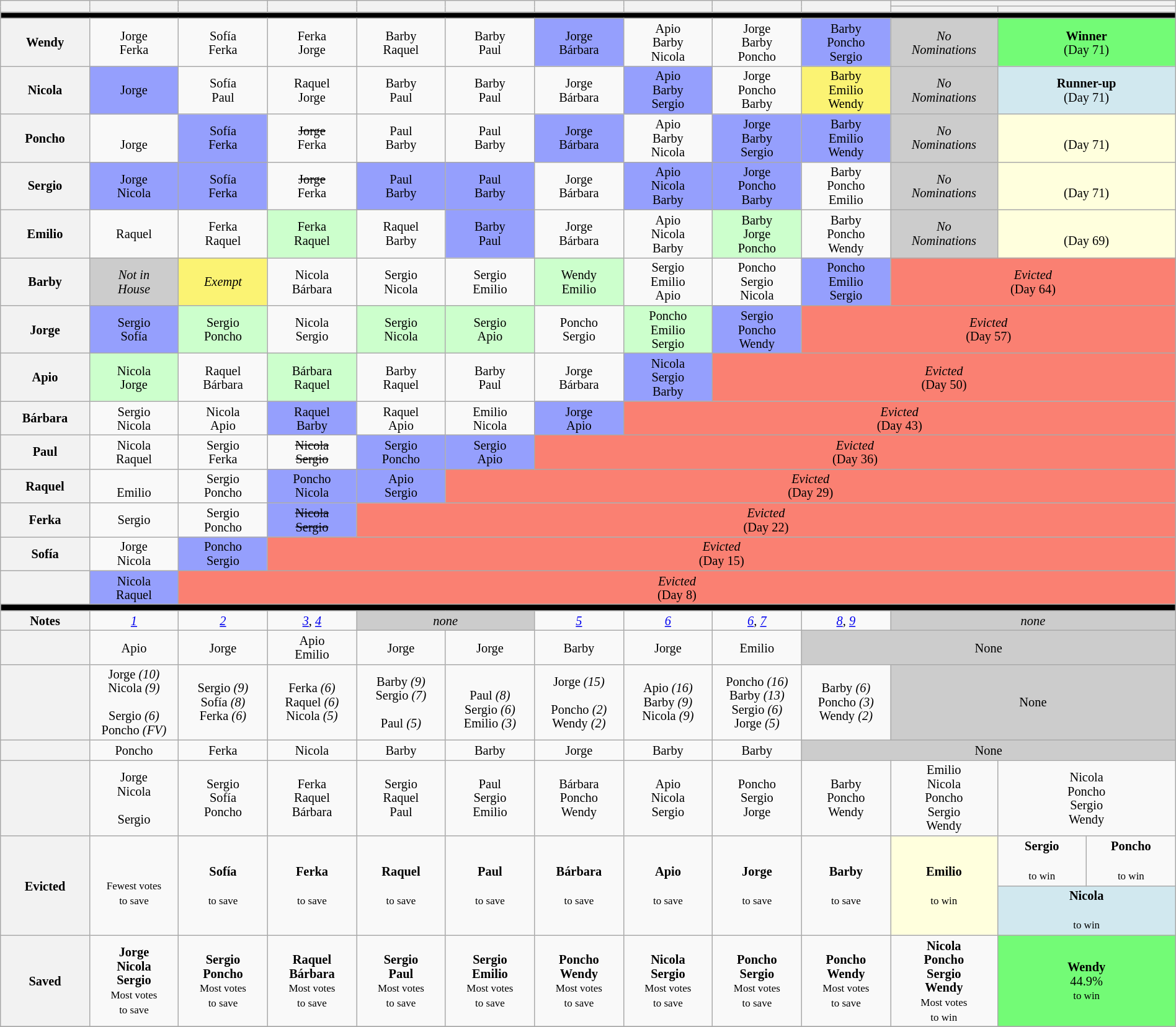<table class="wikitable" style="text-align:center; width:100%; font-size:85%; line-height:15px">
<tr>
<th rowspan=2 style=width:5%></th>
<th scope=col rowspan=2 style=width:5%></th>
<th scope=col rowspan=2 style=width:5%></th>
<th scope=col rowspan=2 style=width:5%></th>
<th scope=col rowspan=2 style=width:5%></th>
<th scope=col rowspan=2 style=width:5%></th>
<th scope=col rowspan=2 style=width:5%></th>
<th scope=col rowspan=2 style=width:5%></th>
<th scope=col rowspan=2 style=width:5%></th>
<th scope=col rowspan=2 style=width:5%></th>
<th colspan=3 style=width:14%></th>
</tr>
<tr>
<th scope=col style=width:6%;></th>
<th colspan=3 style=width:10%></th>
</tr>
<tr>
<th style=background:#000000; colspan=13></th>
</tr>
<tr>
<th>Wendy</th>
<td>Jorge<br>Ferka</td>
<td>Sofía<br>Ferka</td>
<td>Ferka<br>Jorge</td>
<td>Barby<br>Raquel</td>
<td>Barby<br>Paul</td>
<td style=background:#959ffd>Jorge<br>Bárbara</td>
<td>Apio<br>Barby<br>Nicola</td>
<td>Jorge<br>Barby<br>Poncho</td>
<td style=background:#959ffd>Barby<br>Poncho<br>Sergio</td>
<td style=background:#CCCCCC;><em>No<br>Nominations</em></td>
<td colspan=2 style=background:#73FB76;><strong>Winner</strong><br>(Day 71)</td>
</tr>
<tr>
<th>Nicola</th>
<td style=background:#959ffd>Jorge<br></td>
<td>Sofía<br>Paul</td>
<td>Raquel<br>Jorge</td>
<td>Barby<br>Paul</td>
<td>Barby<br>Paul</td>
<td>Jorge<br>Bárbara</td>
<td style=background:#959ffd>Apio<br>Barby<br>Sergio</td>
<td>Jorge<br>Poncho<br>Barby</td>
<td style=background:#FBF373;>Barby<br>Emilio<br>Wendy</td>
<td style=background:#CCCCCC;><em>No<br>Nominations</em></td>
<td colspan=2 style=background:#D1E8EF;><strong>Runner-up</strong><br>(Day 71)</td>
</tr>
<tr>
<th>Poncho</th>
<td><br>Jorge</td>
<td style=background:#959ffd>Sofía<br>Ferka</td>
<td><s>Jorge</s><br>Ferka</td>
<td>Paul<br>Barby</td>
<td>Paul<br>Barby</td>
<td style=background:#959ffd>Jorge<br>Bárbara</td>
<td>Apio<br>Barby<br>Nicola</td>
<td style=background:#959ffd>Jorge<br>Barby<br>Sergio</td>
<td style=background:#959ffd>Barby<br>Emilio<br>Wendy</td>
<td style=background:#CCCCCC;><em>No<br>Nominations</em></td>
<td colspan=2 style=background:#FFFFDD;><br>(Day 71)</td>
</tr>
<tr>
<th>Sergio</th>
<td style=background:#959ffd>Jorge<br>Nicola</td>
<td style=background:#959ffd>Sofía<br>Ferka</td>
<td><s>Jorge</s><br>Ferka</td>
<td style=background:#959ffd>Paul<br>Barby</td>
<td style=background:#959ffd>Paul<br>Barby</td>
<td>Jorge<br>Bárbara</td>
<td style=background:#959ffd>Apio<br>Nicola<br>Barby</td>
<td style=background:#959ffd>Jorge<br>Poncho<br>Barby</td>
<td>Barby<br>Poncho<br>Emilio</td>
<td style=background:#CCCCCC;><em>No<br>Nominations</em></td>
<td colspan=2 style=background:#FFFFDD;><br>(Day 71)</td>
</tr>
<tr>
<th>Emilio</th>
<td>Raquel<br></td>
<td>Ferka<br>Raquel</td>
<td style=background:#cfc;>Ferka<br>Raquel</td>
<td>Raquel<br>Barby</td>
<td style=background:#959ffd>Barby<br>Paul</td>
<td>Jorge<br>Bárbara</td>
<td>Apio<br>Nicola<br>Barby</td>
<td style=background:#cfc;>Barby<br>Jorge<br>Poncho</td>
<td>Barby<br>Poncho<br>Wendy</td>
<td style=background:#CCCCCC;><em>No<br>Nominations</em></td>
<td colspan=2 style=background:#FFFFDD;><br>(Day 69)</td>
</tr>
<tr>
<th>Barby</th>
<td bgcolor=#ccc><em>Not in<br>House</em></td>
<td style=background:#FBF373;><em>Exempt</em></td>
<td>Nicola<br>Bárbara</td>
<td>Sergio<br>Nicola</td>
<td>Sergio<br>Emilio</td>
<td style=background:#cfc>Wendy<br>Emilio</td>
<td>Sergio<br>Emilio<br>Apio</td>
<td>Poncho<br>Sergio<br>Nicola</td>
<td style=background:#959ffd>Poncho<br>Emilio<br>Sergio</td>
<td colspan=3 bgcolor=FA8072><em>Evicted</em><br>(Day 64)</td>
</tr>
<tr>
<th>Jorge</th>
<td style=background:#959ffd>Sergio<br>Sofía</td>
<td style=background:#cfc;>Sergio<br>Poncho</td>
<td>Nicola<br>Sergio</td>
<td style=background:#cfc;>Sergio<br>Nicola</td>
<td style=background:#cfc;>Sergio<br>Apio</td>
<td>Poncho<br>Sergio</td>
<td style=background:#cfc>Poncho<br>Emilio<br>Sergio</td>
<td style=background:#959ffd>Sergio<br>Poncho<br>Wendy</td>
<td colspan=4 bgcolor=FA8072><em>Evicted</em><br>(Day 57)</td>
</tr>
<tr>
<th>Apio</th>
<td style=background:#cfc;>Nicola<br>Jorge</td>
<td>Raquel<br>Bárbara</td>
<td style=background:#cfc;>Bárbara<br>Raquel</td>
<td>Barby<br>Raquel</td>
<td>Barby<br>Paul</td>
<td>Jorge<br>Bárbara</td>
<td style=background:#959ffd>Nicola<br>Sergio<br>Barby</td>
<td colspan=5 bgcolor=FA8072><em>Evicted</em><br>(Day 50)</td>
</tr>
<tr>
<th>Bárbara</th>
<td>Sergio<br>Nicola</td>
<td>Nicola<br>Apio</td>
<td style=background:#959ffd>Raquel<br>Barby</td>
<td>Raquel<br>Apio</td>
<td>Emilio<br>Nicola</td>
<td style=background:#959ffd>Jorge<br>Apio</td>
<td colspan=6 bgcolor=FA8072><em>Evicted</em><br>(Day 43)</td>
</tr>
<tr>
<th>Paul</th>
<td>Nicola<br>Raquel</td>
<td>Sergio<br>Ferka</td>
<td><s>Nicola</s><br><s>Sergio</s></td>
<td style=background:#959ffd>Sergio<br>Poncho</td>
<td style=background:#959ffd>Sergio<br>Apio</td>
<td colspan=7 bgcolor=FA8072><em>Evicted</em><br>(Day 36)</td>
</tr>
<tr>
<th>Raquel</th>
<td><br>Emilio</td>
<td>Sergio<br>Poncho</td>
<td style=background:#959ffd>Poncho<br>Nicola</td>
<td style=background:#959ffd>Apio<br>Sergio</td>
<td colspan=8 bgcolor=FA8072><em>Evicted</em><br>(Day 29)</td>
</tr>
<tr>
<th>Ferka</th>
<td>Sergio<br></td>
<td>Sergio<br>Poncho</td>
<td style=background:#959ffd><s>Nicola</s><br><s>Sergio</s></td>
<td colspan=9 bgcolor=FA8072><em>Evicted</em><br>(Day 22)</td>
</tr>
<tr>
<th>Sofía</th>
<td>Jorge<br>Nicola</td>
<td style=background:#959ffd>Poncho<br>Sergio</td>
<td colspan=10 bgcolor=FA8072><em>Evicted</em><br>(Day 15)</td>
</tr>
<tr>
<th></th>
<td style=background:#959ffd>Nicola<br>Raquel</td>
<td colspan=11 bgcolor=FA8072><em>Evicted</em><br>(Day 8)</td>
</tr>
<tr>
<th style=background:#000000; colspan=13></th>
</tr>
<tr>
<th>Notes</th>
<td><em><a href='#'>1</a></em></td>
<td><em><a href='#'>2</a></em></td>
<td><em><a href='#'>3</a></em>, <em><a href='#'>4</a></em></td>
<td colspan=2 bgcolor=#ccc><em>none</em></td>
<td><em><a href='#'>5</a></em></td>
<td><em><a href='#'>6</a></em></td>
<td><em><a href='#'>6</a></em>, <em><a href='#'>7</a></em></td>
<td><em><a href='#'>8</a></em>, <em><a href='#'>9</a></em></td>
<td colspan=3 bgcolor=#ccc><em>none</em></td>
</tr>
<tr>
<th></th>
<td>Apio</td>
<td>Jorge</td>
<td>Apio<br>Emilio</td>
<td>Jorge</td>
<td>Jorge</td>
<td>Barby</td>
<td>Jorge</td>
<td>Emilio</td>
<td colspan=4 style=background:#ccc;>None</td>
</tr>
<tr>
<th scope=row></th>
<td>Jorge <em>(10)</em><br>Nicola <em>(9)</em><br><br>Sergio <em>(6)</em><br>Poncho <em>(FV)</em></td>
<td>Sergio <em>(9)</em><br>Sofía <em>(8)</em><br>Ferka <em>(6)</em><br></td>
<td>Ferka <em>(6)</em><br>Raquel <em>(6)</em><br>Nicola <em>(5)</em><br></td>
<td>Barby <em>(9)</em><br>Sergio <em>(7)</em><br><br>Paul <em>(5)</em></td>
<td><br>Paul <em>(8)</em><br>Sergio <em>(6)</em><br>Emilio <em>(3)</em></td>
<td>Jorge <em>(15)</em><br><br>Poncho <em>(2)</em><br>Wendy <em>(2)</em></td>
<td>Apio <em>(16)</em><br>Barby <em>(9)</em><br>Nicola <em>(9)</em><br></td>
<td>Poncho <em>(16)</em><br>Barby <em>(13)</em><br>Sergio <em>(6)</em><br>Jorge <em>(5)</em></td>
<td>Barby <em>(6)</em><br>Poncho <em>(3)</em><br>Wendy <em>(2)</em></td>
<td colspan=3 style=background:#ccc;>None</td>
</tr>
<tr>
<th></th>
<td>Poncho</td>
<td>Ferka</td>
<td>Nicola</td>
<td>Barby</td>
<td>Barby</td>
<td>Jorge</td>
<td>Barby</td>
<td>Barby</td>
<td colspan=4 style=background:#ccc;>None</td>
</tr>
<tr>
<th></th>
<td>Jorge <br>Nicola <br><br>Sergio <br></td>
<td>Sergio <br>Sofía <br>Poncho <br></td>
<td>Ferka <br>Raquel <br>Bárbara <br></td>
<td>Sergio <br>Raquel <br>Paul <br></td>
<td>Paul <br>Sergio <br>Emilio <br></td>
<td>Bárbara <br>Poncho <br>Wendy <br></td>
<td>Apio <br>Nicola <br>Sergio <br></td>
<td>Poncho <br>Sergio <br>Jorge <br></td>
<td>Barby <br>Poncho <br>Wendy <br></td>
<td>Emilio <br>Nicola <br>Poncho <br>Sergio <br>Wendy</td>
<td colspan=2>Nicola <br>Poncho <br>Sergio <br>Wendy</td>
</tr>
<tr>
<th rowspan=2>Evicted</th>
<td rowspan=2 style=bgcolor=FA8072;><strong></strong><br><small>Fewest votes<br>to save</small></td>
<td rowspan=2 style=bgcolor=FA8072;><strong>Sofía</strong><br><small><br>to save</small></td>
<td rowspan=2 style=bgcolor=FA8072;><strong>Ferka</strong><br><small><br>to save</small></td>
<td rowspan=2 style=bgcolor=FA8072;><strong>Raquel</strong><br><small><br>to save</small></td>
<td rowspan=2 style=bgcolor=FA8072;><strong>Paul</strong><br><small><br>to save</small></td>
<td rowspan=2 style=bgcolor=FA8072;><strong>Bárbara</strong><br><small><br>to save</small></td>
<td rowspan=2 style=bgcolor=FA8072;><strong>Apio</strong><br><small><br>to save</small></td>
<td rowspan=2 style=bgcolor=FA8072;><strong>Jorge</strong><br><small><br>to save</small></td>
<td rowspan=2 style=bgcolor=FA8072;><strong>Barby</strong><br><small><br>to save</small></td>
<td rowspan=2 style=background:#FFFFDD;><strong>Emilio</strong><br><small><br>to win</small></td>
<td style=width:5%; background:#FFFFDD;><strong>Sergio</strong><br><small><br>to win</small></td>
<td style=width:5%; background:#FFFFDD;><strong>Poncho</strong><br><small><br>to win</small></td>
</tr>
<tr>
<td colspan=3 style=background:#D1E8EF><strong>Nicola</strong><br><small><br>to win</small></td>
</tr>
<tr>
<th>Saved</th>
<td><strong>Jorge</strong><br><strong>Nicola</strong><br><strong>Sergio</strong><br><small>Most votes<br>to save</small></td>
<td><strong>Sergio</strong><br><strong>Poncho</strong><br><small>Most votes<br>to save</small></td>
<td><strong>Raquel</strong><br><strong>Bárbara</strong><br><small>Most votes<br>to save</small></td>
<td><strong>Sergio</strong><br><strong>Paul</strong><br><small>Most votes<br>to save</small></td>
<td><strong>Sergio</strong><br><strong>Emilio</strong><br><small>Most votes<br>to save</small></td>
<td><strong>Poncho</strong><br><strong>Wendy</strong><br><small>Most votes<br>to save</small></td>
<td><strong>Nicola</strong><br><strong>Sergio</strong><br><small>Most votes<br>to save</small></td>
<td><strong>Poncho</strong><br><strong>Sergio</strong><br><small>Most votes<br>to save</small></td>
<td><strong>Poncho</strong><br><strong>Wendy</strong><br><small>Most votes<br>to save</small></td>
<td><strong>Nicola</strong><br><strong>Poncho</strong><br><strong>Sergio</strong><br><strong>Wendy</strong><br><small>Most votes<br>to win</small></td>
<td colspan=3 style=background:#73FB76><strong>Wendy</strong><br>44.9%<br><small>to win</small></td>
</tr>
<tr>
</tr>
</table>
